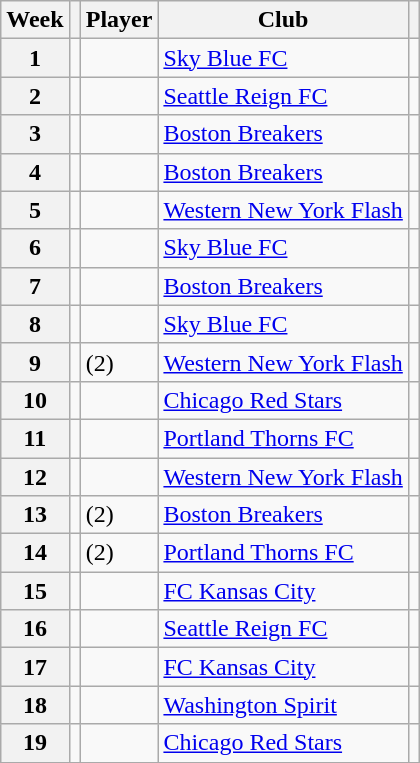<table class="wikitable sortable">
<tr>
<th scope="col">Week</th>
<th scope="col"></th>
<th scope="col">Player</th>
<th scope="col">Club</th>
<th scope="col"></th>
</tr>
<tr>
<th scope="row">1</th>
<td></td>
<td></td>
<td><a href='#'>Sky Blue FC</a></td>
<td></td>
</tr>
<tr>
<th scope="row">2</th>
<td></td>
<td></td>
<td><a href='#'>Seattle Reign FC</a></td>
<td></td>
</tr>
<tr>
<th scope="row">3</th>
<td></td>
<td></td>
<td><a href='#'>Boston Breakers</a></td>
<td></td>
</tr>
<tr>
<th scope="row">4</th>
<td></td>
<td></td>
<td><a href='#'>Boston Breakers</a></td>
<td></td>
</tr>
<tr>
<th scope="row">5</th>
<td></td>
<td></td>
<td><a href='#'>Western New York Flash</a></td>
<td></td>
</tr>
<tr>
<th scope="row">6</th>
<td></td>
<td></td>
<td><a href='#'>Sky Blue FC</a></td>
<td></td>
</tr>
<tr>
<th scope="row">7</th>
<td></td>
<td></td>
<td><a href='#'>Boston Breakers</a></td>
<td></td>
</tr>
<tr>
<th scope="row">8</th>
<td></td>
<td></td>
<td><a href='#'>Sky Blue FC</a></td>
<td></td>
</tr>
<tr>
<th scope="row">9</th>
<td></td>
<td> (2)</td>
<td><a href='#'>Western New York Flash</a></td>
<td></td>
</tr>
<tr>
<th scope="row">10</th>
<td></td>
<td></td>
<td><a href='#'>Chicago Red Stars</a></td>
<td></td>
</tr>
<tr>
<th scope="row">11</th>
<td></td>
<td></td>
<td><a href='#'>Portland Thorns FC</a></td>
<td></td>
</tr>
<tr>
<th scope="row">12</th>
<td></td>
<td></td>
<td><a href='#'>Western New York Flash</a></td>
<td></td>
</tr>
<tr>
<th scope="row">13</th>
<td></td>
<td> (2)</td>
<td><a href='#'>Boston Breakers</a></td>
<td></td>
</tr>
<tr>
<th scope="row">14</th>
<td></td>
<td> (2)</td>
<td><a href='#'>Portland Thorns FC</a></td>
<td></td>
</tr>
<tr>
<th scope="row">15</th>
<td></td>
<td></td>
<td><a href='#'>FC Kansas City</a></td>
<td></td>
</tr>
<tr>
<th scope="row">16</th>
<td></td>
<td></td>
<td><a href='#'>Seattle Reign FC</a></td>
<td></td>
</tr>
<tr>
<th scope="row">17</th>
<td></td>
<td></td>
<td><a href='#'>FC Kansas City</a></td>
<td></td>
</tr>
<tr>
<th scope="row">18</th>
<td></td>
<td></td>
<td><a href='#'>Washington Spirit</a></td>
<td></td>
</tr>
<tr>
<th scope="row">19</th>
<td></td>
<td></td>
<td><a href='#'>Chicago Red Stars</a></td>
<td></td>
</tr>
<tr>
</tr>
</table>
